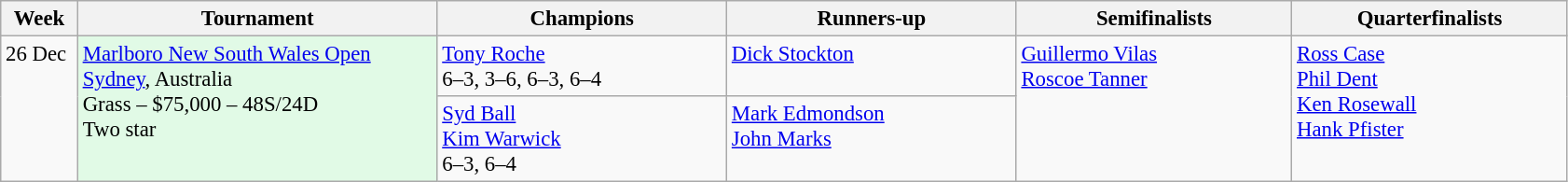<table class=wikitable style=font-size:95%>
<tr>
<th style="width:48px;">Week</th>
<th style="width:250px;">Tournament</th>
<th style="width:200px;">Champions</th>
<th style="width:200px;">Runners-up</th>
<th style="width:190px;">Semifinalists</th>
<th style="width:190px;">Quarterfinalists</th>
</tr>
<tr valign=top>
<td rowspan=2>26 Dec</td>
<td style="background:#E1FAE6;" rowspan="2"><a href='#'>Marlboro New South Wales Open</a> <br> <a href='#'>Sydney</a>, Australia <br>  Grass – $75,000 – 48S/24D <br> Two star</td>
<td> <a href='#'>Tony Roche</a> <br> 6–3, 3–6, 6–3, 6–4</td>
<td> <a href='#'>Dick Stockton</a></td>
<td rowspan=2> <a href='#'>Guillermo Vilas</a> <br>  <a href='#'>Roscoe Tanner</a></td>
<td rowspan=2> <a href='#'>Ross Case</a> <br>  <a href='#'>Phil Dent</a> <br>  <a href='#'>Ken Rosewall</a> <br>  <a href='#'>Hank Pfister</a></td>
</tr>
<tr valign=top>
<td> <a href='#'>Syd Ball</a> <br>  <a href='#'>Kim Warwick</a> <br> 6–3, 6–4</td>
<td> <a href='#'>Mark Edmondson</a> <br>  <a href='#'>John Marks</a></td>
</tr>
</table>
